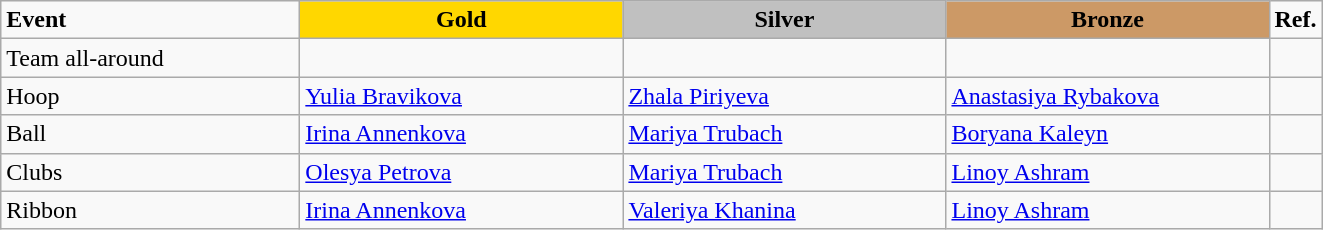<table class="wikitable">
<tr>
<td style="width:12em;"><strong>Event</strong></td>
<td style="text-align:center; background:gold; width:13em;"><strong>Gold</strong></td>
<td style="text-align:center; background:silver; width:13em;"><strong>Silver</strong></td>
<td style="text-align:center; background:#c96; width:13em;"><strong>Bronze</strong></td>
<td style="width:1em;"><strong>Ref.</strong></td>
</tr>
<tr>
<td>Team all-around</td>
<td><br></td>
<td><br></td>
<td><br></td>
<td></td>
</tr>
<tr>
<td>Hoop</td>
<td> <a href='#'>Yulia Bravikova</a></td>
<td> <a href='#'>Zhala Piriyeva</a></td>
<td> <a href='#'>Anastasiya Rybakova</a></td>
<td></td>
</tr>
<tr>
<td>Ball</td>
<td> <a href='#'>Irina Annenkova</a></td>
<td> <a href='#'>Mariya Trubach</a></td>
<td> <a href='#'>Boryana Kaleyn</a></td>
<td></td>
</tr>
<tr>
<td>Clubs</td>
<td> <a href='#'>Olesya Petrova</a></td>
<td> <a href='#'>Mariya Trubach</a></td>
<td> <a href='#'>Linoy Ashram</a></td>
<td></td>
</tr>
<tr>
<td>Ribbon</td>
<td> <a href='#'>Irina Annenkova</a></td>
<td> <a href='#'>Valeriya Khanina</a></td>
<td> <a href='#'>Linoy Ashram</a></td>
<td></td>
</tr>
</table>
